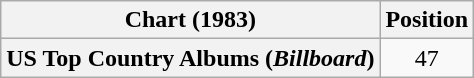<table class="wikitable plainrowheaders" style="text-align:center">
<tr>
<th scope="col">Chart (1983)</th>
<th scope="col">Position</th>
</tr>
<tr>
<th scope="row">US Top Country Albums (<em>Billboard</em>)</th>
<td>47</td>
</tr>
</table>
